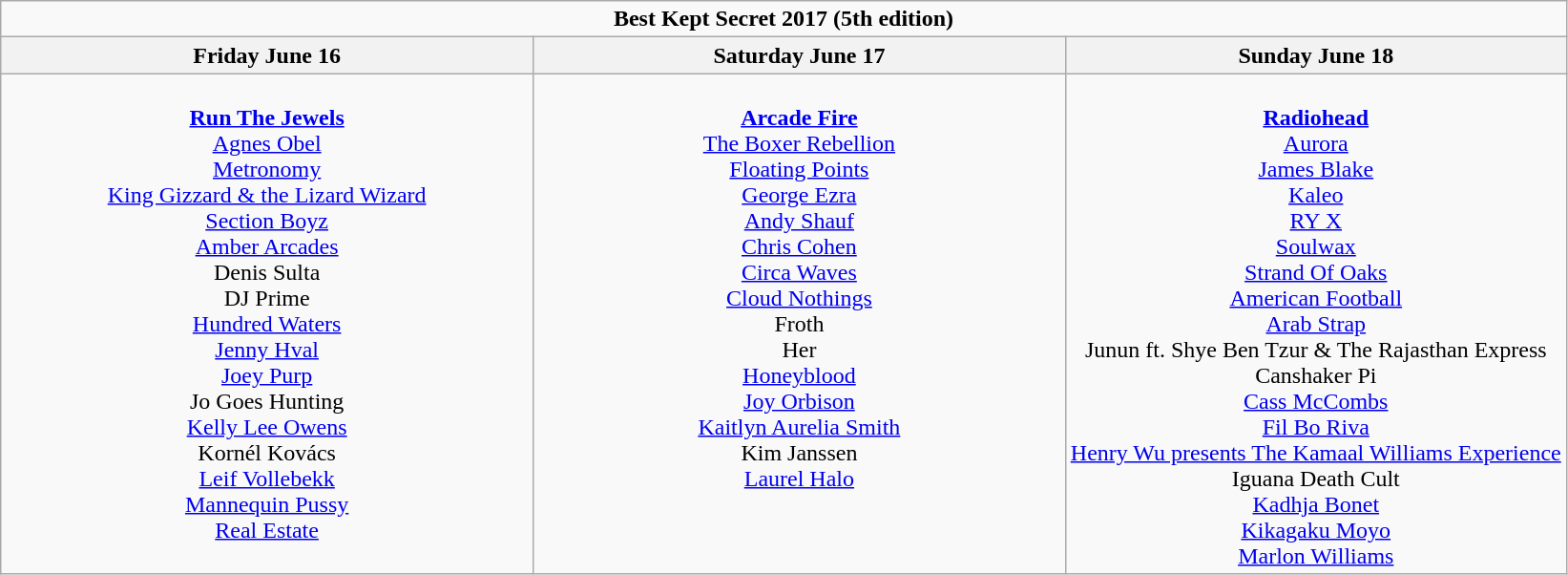<table class="wikitable">
<tr>
<td colspan="3" align="center"><strong>Best Kept Secret 2017 (5th edition)</strong></td>
</tr>
<tr>
<th>Friday June 16</th>
<th>Saturday June 17</th>
<th>Sunday June 18</th>
</tr>
<tr>
<td valign="top" align="center" width=34%><br><strong><a href='#'>Run The Jewels</a></strong>
<br><a href='#'>Agnes Obel</a>
<br><a href='#'>Metronomy</a>
<br><a href='#'>King Gizzard & the Lizard Wizard</a>
<br><a href='#'>Section Boyz</a>
<br><a href='#'>Amber Arcades</a>
<br>Denis Sulta
<br>DJ Prime
<br><a href='#'>Hundred Waters</a>
<br><a href='#'>Jenny Hval</a>
<br><a href='#'>Joey Purp</a>
<br>Jo Goes Hunting
<br><a href='#'>Kelly Lee Owens</a>
<br>Kornél Kovács
<br><a href='#'>Leif Vollebekk</a>
<br><a href='#'>Mannequin Pussy</a>
<br><a href='#'>Real Estate</a></td>
<td valign="top" align="center" width=34%><br><strong><a href='#'>Arcade Fire</a></strong>
<br><a href='#'>The Boxer Rebellion</a>
<br><a href='#'>Floating Points</a>
<br><a href='#'>George Ezra</a>
<br><a href='#'>Andy Shauf</a>
<br><a href='#'>Chris Cohen</a>
<br><a href='#'>Circa Waves</a>
<br><a href='#'>Cloud Nothings</a>
<br>Froth
<br>Her
<br><a href='#'>Honeyblood</a>
<br><a href='#'>Joy Orbison</a>
<br><a href='#'>Kaitlyn Aurelia Smith</a>
<br>Kim Janssen
<br><a href='#'>Laurel Halo</a></td>
<td valign="top" align="center" width=32%><br><strong><a href='#'>Radiohead</a></strong>
<br><a href='#'>Aurora</a>
<br><a href='#'>James Blake</a>
<br><a href='#'>Kaleo</a>
<br><a href='#'>RY X</a>
<br><a href='#'>Soulwax</a>
<br><a href='#'>Strand Of Oaks</a>
<br><a href='#'>American Football</a>
<br><a href='#'>Arab Strap</a>
<br>Junun ft. Shye Ben Tzur & The Rajasthan Express
<br>Canshaker Pi
<br><a href='#'>Cass McCombs</a>
<br><a href='#'>Fil Bo Riva</a>
<br><a href='#'>Henry Wu presents The Kamaal Williams Experience</a>
<br>Iguana Death Cult
<br><a href='#'>Kadhja Bonet</a>
<br><a href='#'>Kikagaku Moyo</a>
<br><a href='#'>Marlon Williams</a></td>
</tr>
</table>
